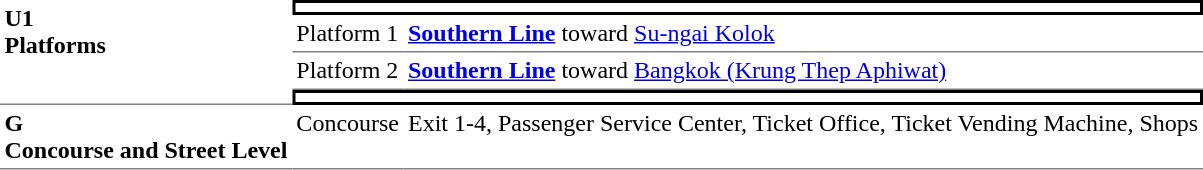<table border="0" cellspacing="0" cellpadding="3" table>
<tr>
<td rowspan="4" style="border-bottom:solid 1px gray;" valign="top"><strong>U1<br>Platforms<br></strong></td>
<td colspan="2" style="border-top:solid 2px black;border-right:solid 2px black;border-left:solid 2px black;border-bottom:solid 2px black;"></td>
</tr>
<tr>
<td style="border-bottom:solid 1px gray;">Platform 1</td>
<td style="border-bottom:solid 1px gray;"><strong><a href='#'><span><span>Southern Line</span></span></a></strong> toward <a href='#'>Su-ngai Kolok</a></td>
</tr>
<tr>
<td style="border-bottom:solid 1px gray;">Platform 2</td>
<td style="border-bottom:solid 1px gray;"><strong><a href='#'><span><span>Southern Line</span></span></a></strong> toward <a href='#'>Bangkok (Krung Thep Aphiwat)</a></td>
</tr>
<tr>
<td colspan="2" style="border-top:solid 2px black;border-right:solid 2px black;border-left:solid 2px black;border-bottom:solid 2px black;"></td>
</tr>
<tr>
<td rowspan="1" style="border-bottom:solid 1px gray;" valign="top"><strong>G<br>Concourse and Street Level</strong></td>
<td style="border-bottom:solid 1px gray;" valign="top">Concourse</td>
<td style="border-bottom:solid 1px gray;" valign="top">Exit 1-4, Passenger Service Center, Ticket Office, Ticket Vending Machine, Shops</td>
</tr>
<tr>
</tr>
</table>
